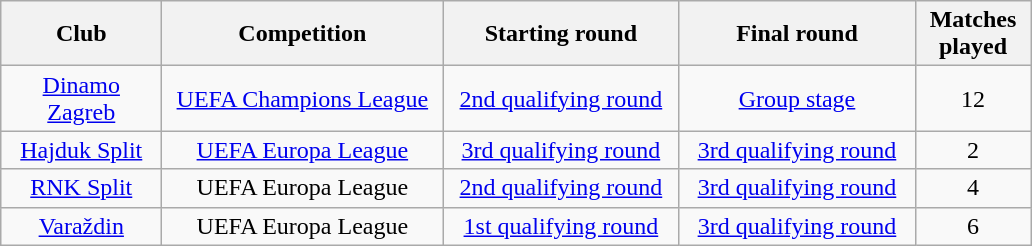<table class="wikitable" style="text-align: center">
<tr>
<th width=100>Club</th>
<th width=180>Competition</th>
<th width=150>Starting round</th>
<th width=150>Final round</th>
<th width=70>Matches played</th>
</tr>
<tr>
<td rowspan=1><a href='#'>Dinamo Zagreb</a></td>
<td><a href='#'>UEFA Champions League</a></td>
<td><a href='#'>2nd qualifying round</a></td>
<td><a href='#'>Group stage</a></td>
<td>12</td>
</tr>
<tr>
<td><a href='#'>Hajduk Split</a></td>
<td><a href='#'>UEFA Europa League</a></td>
<td><a href='#'>3rd qualifying round</a></td>
<td><a href='#'>3rd qualifying round</a></td>
<td>2</td>
</tr>
<tr>
<td><a href='#'>RNK Split</a></td>
<td>UEFA Europa League</td>
<td><a href='#'>2nd qualifying round</a></td>
<td><a href='#'>3rd qualifying round</a></td>
<td>4</td>
</tr>
<tr>
<td><a href='#'>Varaždin</a></td>
<td>UEFA Europa League</td>
<td><a href='#'>1st qualifying round</a></td>
<td><a href='#'>3rd qualifying round</a></td>
<td>6</td>
</tr>
</table>
